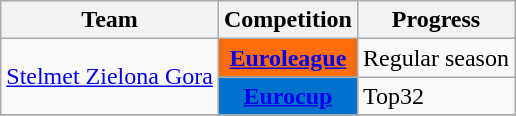<table class="wikitable sortable">
<tr>
<th>Team</th>
<th>Competition</th>
<th>Progress</th>
</tr>
<tr>
<td rowspan=2><a href='#'>Stelmet Zielona Gora</a></td>
<td style="background-color:#FF6D09;color:white;text-align:center"><strong><a href='#'><span>Euroleague</span></a></strong></td>
<td>Regular season</td>
</tr>
<tr>
<td style="background-color:#0072CE;color:#D0D3D4;text-align:center"><strong><a href='#'><span>Eurocup</span></a></strong></td>
<td>Top32</td>
</tr>
<tr>
</tr>
</table>
